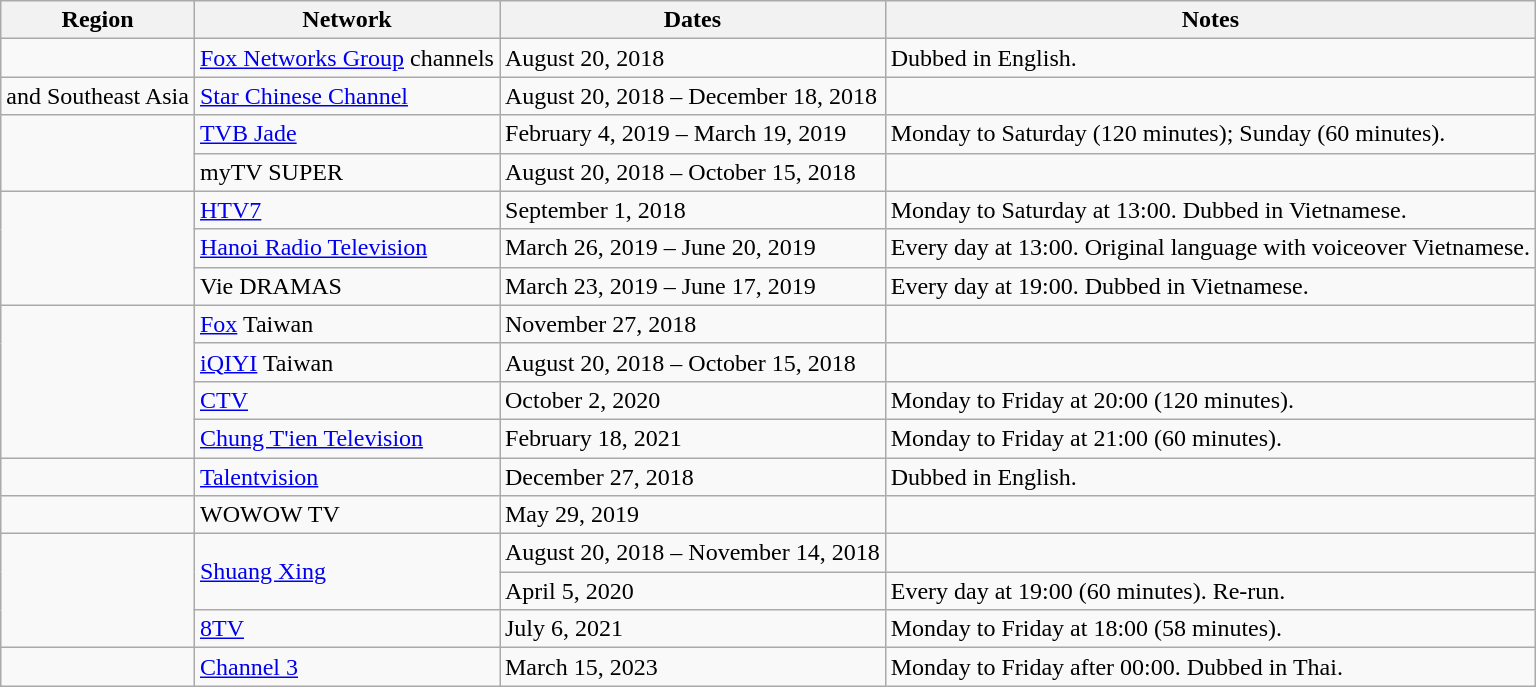<table class="wikitable">
<tr>
<th>Region</th>
<th>Network</th>
<th>Dates</th>
<th>Notes</th>
</tr>
<tr>
<td></td>
<td><a href='#'>Fox Networks Group</a> channels</td>
<td>August 20, 2018</td>
<td>Dubbed in English.</td>
</tr>
<tr>
<td> and Southeast Asia</td>
<td><a href='#'>Star Chinese Channel</a></td>
<td>August 20, 2018 – December 18, 2018</td>
<td></td>
</tr>
<tr>
<td rowspan="2"></td>
<td><a href='#'>TVB Jade</a></td>
<td>February 4, 2019 – March 19, 2019</td>
<td>Monday to Saturday (120 minutes); Sunday (60 minutes).</td>
</tr>
<tr>
<td>myTV SUPER</td>
<td>August 20, 2018 – October 15, 2018</td>
<td></td>
</tr>
<tr>
<td rowspan="3"></td>
<td><a href='#'>HTV7</a></td>
<td>September 1, 2018</td>
<td>Monday to Saturday at 13:00. Dubbed in Vietnamese.</td>
</tr>
<tr>
<td><a href='#'>Hanoi Radio Television</a></td>
<td>March 26, 2019 – June 20, 2019</td>
<td>Every day at 13:00. Original language with voiceover Vietnamese.</td>
</tr>
<tr>
<td>Vie DRAMAS</td>
<td>March 23, 2019 – June 17, 2019</td>
<td>Every day at 19:00. Dubbed in Vietnamese.</td>
</tr>
<tr>
<td rowspan="4"></td>
<td><a href='#'>Fox</a> Taiwan</td>
<td>November 27, 2018</td>
<td></td>
</tr>
<tr>
<td><a href='#'>iQIYI</a> Taiwan</td>
<td>August 20, 2018 – October 15, 2018</td>
<td></td>
</tr>
<tr>
<td><a href='#'>CTV</a></td>
<td>October 2, 2020</td>
<td>Monday to Friday at 20:00 (120 minutes).</td>
</tr>
<tr>
<td><a href='#'>Chung T'ien Television</a></td>
<td>February 18, 2021</td>
<td>Monday to Friday at 21:00 (60 minutes).</td>
</tr>
<tr>
<td></td>
<td><a href='#'>Talentvision</a></td>
<td>December 27, 2018</td>
<td>Dubbed in English.</td>
</tr>
<tr>
<td></td>
<td>WOWOW TV</td>
<td>May 29, 2019</td>
<td></td>
</tr>
<tr>
<td rowspan="3"></td>
<td rowspan="2"><a href='#'>Shuang Xing</a></td>
<td>August 20, 2018 – November 14, 2018</td>
<td></td>
</tr>
<tr>
<td>April 5, 2020</td>
<td>Every day at 19:00 (60 minutes). Re-run.</td>
</tr>
<tr>
<td><a href='#'>8TV</a></td>
<td>July 6, 2021</td>
<td>Monday to Friday at 18:00 (58 minutes).</td>
</tr>
<tr>
<td></td>
<td><a href='#'>Channel 3</a></td>
<td>March 15, 2023</td>
<td>Monday to Friday after 00:00. Dubbed in Thai.</td>
</tr>
</table>
